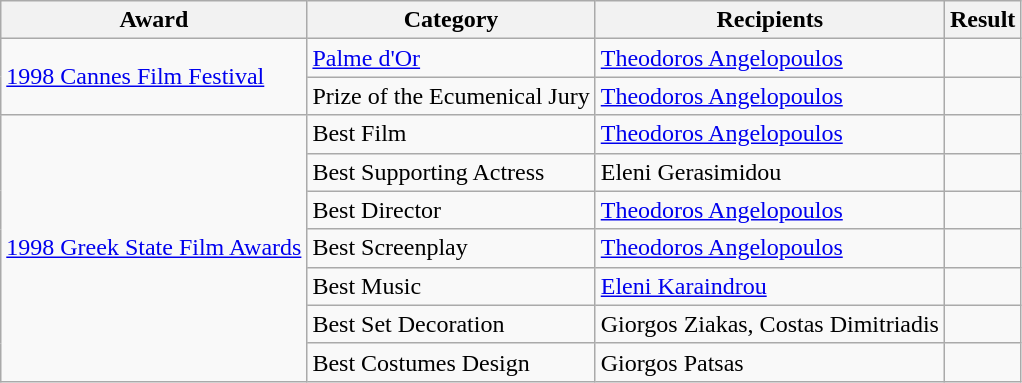<table class="wikitable">
<tr>
<th>Award</th>
<th>Category</th>
<th>Recipients</th>
<th>Result</th>
</tr>
<tr>
<td rowspan="2"><a href='#'>1998 Cannes Film Festival</a></td>
<td><a href='#'>Palme d'Or</a></td>
<td><a href='#'>Theodoros Angelopoulos</a></td>
<td></td>
</tr>
<tr>
<td>Prize of the Ecumenical Jury</td>
<td><a href='#'>Theodoros Angelopoulos</a></td>
<td></td>
</tr>
<tr>
<td rowspan="7"><a href='#'>1998 Greek State Film Awards</a></td>
<td>Best Film</td>
<td><a href='#'>Theodoros Angelopoulos</a></td>
<td></td>
</tr>
<tr>
<td>Best Supporting Actress</td>
<td>Eleni Gerasimidou</td>
<td></td>
</tr>
<tr>
<td>Best Director</td>
<td><a href='#'>Theodoros Angelopoulos</a></td>
<td></td>
</tr>
<tr>
<td>Best Screenplay</td>
<td><a href='#'>Theodoros Angelopoulos</a></td>
<td></td>
</tr>
<tr>
<td>Best Music</td>
<td><a href='#'>Eleni Karaindrou</a></td>
<td></td>
</tr>
<tr>
<td>Best Set Decoration</td>
<td>Giorgos Ziakas, Costas Dimitriadis</td>
<td></td>
</tr>
<tr>
<td>Best Costumes Design</td>
<td>Giorgos Patsas</td>
<td></td>
</tr>
</table>
